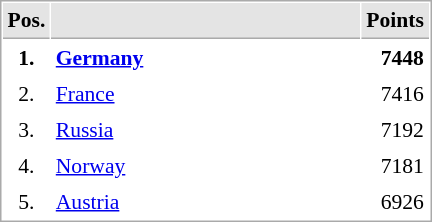<table cellspacing="1" cellpadding="3" style="border:1px solid #AAAAAA;font-size:90%">
<tr bgcolor="#E4E4E4">
<th style="border-bottom:1px solid #AAAAAA" width=10>Pos.</th>
<th style="border-bottom:1px solid #AAAAAA" width=200></th>
<th style="border-bottom:1px solid #AAAAAA" width=20>Points</th>
</tr>
<tr>
<td align="center"><strong>1.</strong></td>
<td><strong> <a href='#'>Germany</a></strong></td>
<td align="right"><strong>7448</strong></td>
</tr>
<tr>
<td align="center">2.</td>
<td> <a href='#'>France</a></td>
<td align="right">7416</td>
</tr>
<tr>
<td align="center">3.</td>
<td> <a href='#'>Russia</a></td>
<td align="right">7192</td>
</tr>
<tr>
<td align="center">4.</td>
<td> <a href='#'>Norway</a></td>
<td align="right">7181</td>
</tr>
<tr>
<td align="center">5.</td>
<td> <a href='#'>Austria</a></td>
<td align="right">6926</td>
</tr>
</table>
